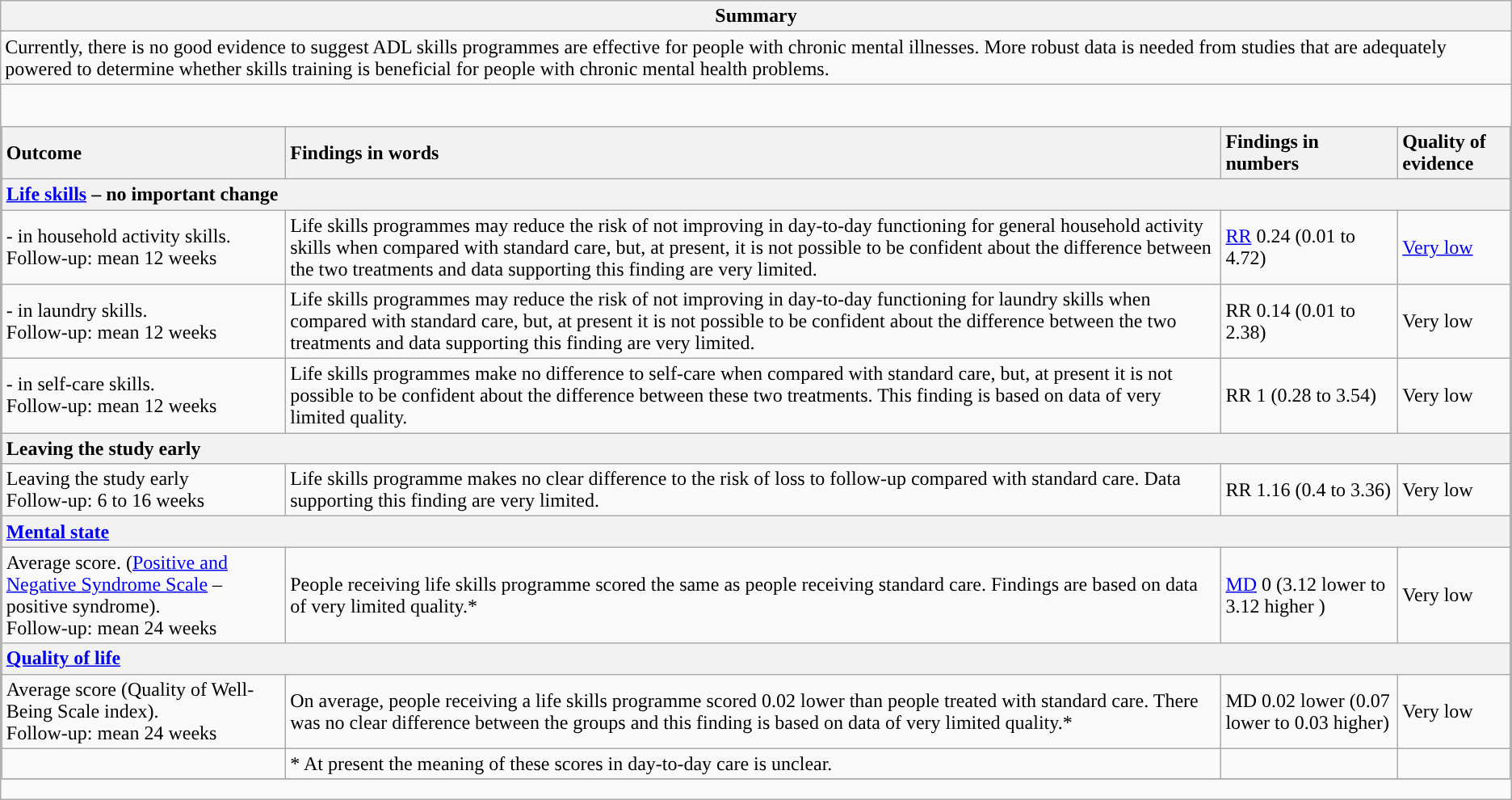<table class="wikitable">
<tr>
<th>Summary</th>
</tr>
<tr>
<td>Currently, there is no good evidence to suggest ADL skills programmes are effective for people with chronic mental illnesses. More robust data is needed from studies that are adequately powered to determine whether skills training is beneficial for people with chronic mental health problems.</td>
</tr>
<tr>
<td style="padding:0;"><br><table class="wikitable collapsible collapsed" style="width:100%;">
<tr>
<th scope="col" style="text-align: left;">Outcome</th>
<th scope="col" style="text-align: left;">Findings in words</th>
<th scope="col" style="text-align: left;">Findings in numbers</th>
<th scope="col" style="text-align: left;">Quality of evidence</th>
</tr>
<tr>
<th colspan="4" style="text-align: left;"><a href='#'>Life skills</a> – no important change</th>
</tr>
<tr>
<td>- in household activity skills.<br>Follow-up: mean 12 weeks</td>
<td>Life skills programmes may reduce the risk of not improving in day-to-day functioning for general household activity skills when compared with standard care, but, at present, it is not possible to be confident about the difference between the two treatments and data supporting this finding are very limited.</td>
<td><a href='#'>RR</a> 0.24 (0.01 to 4.72)</td>
<td><a href='#'>Very low</a></td>
</tr>
<tr>
<td>- in laundry skills.<br>Follow-up: mean 12 weeks</td>
<td>Life skills programmes may reduce the risk of not improving in day-to-day functioning for laundry skills when compared with standard care, but, at present it is not possible to be confident about the difference between the two treatments and data supporting this finding are very limited.</td>
<td>RR 0.14 (0.01 to 2.38)</td>
<td>Very low</td>
</tr>
<tr>
<td>- in self-care skills.<br>Follow-up: mean 12 weeks</td>
<td>Life skills programmes make no difference to self-care when compared with standard care, but, at present it is not possible to be confident about the difference between these two treatments. This finding is based on data of very limited quality.</td>
<td>RR 1 (0.28 to 3.54)</td>
<td>Very low</td>
</tr>
<tr>
<th colspan="4" style="text-align: left;">Leaving the study early</th>
</tr>
<tr>
<td>Leaving the study early<br>Follow-up: 6 to 16 weeks</td>
<td>Life skills programme makes no clear difference to the risk of loss to follow-up compared with standard care. Data supporting this finding are very limited.</td>
<td>RR 1.16 (0.4 to 3.36)</td>
<td>Very low</td>
</tr>
<tr>
<th colspan="4" style="text-align: left;"><a href='#'>Mental state</a></th>
</tr>
<tr>
<td>Average score. (<a href='#'>Positive and Negative Syndrome Scale</a> – positive syndrome).<br>Follow-up: mean 24 weeks</td>
<td>People receiving life skills programme scored the same as people receiving standard care. Findings are based on data of very limited quality.*</td>
<td><a href='#'>MD</a>  0 (3.12 lower to 3.12 higher )</td>
<td>Very low</td>
</tr>
<tr>
<th colspan="4" style="text-align: left;"><a href='#'>Quality of life</a></th>
</tr>
<tr>
<td>Average score (Quality of Well-Being Scale index).<br>Follow-up: mean 24 weeks</td>
<td>On average, people receiving a life skills programme scored 0.02 lower than people treated with standard care. There was no clear difference between the groups and this finding is based on data of very limited quality.*</td>
<td>MD 0.02 lower (0.07 lower to 0.03 higher)</td>
<td>Very low</td>
</tr>
<tr>
<td></td>
<td>* At present the meaning of these scores in day-to-day care is unclear.</td>
<td></td>
<td></td>
</tr>
<tr>
</tr>
</table>
</td>
</tr>
</table>
